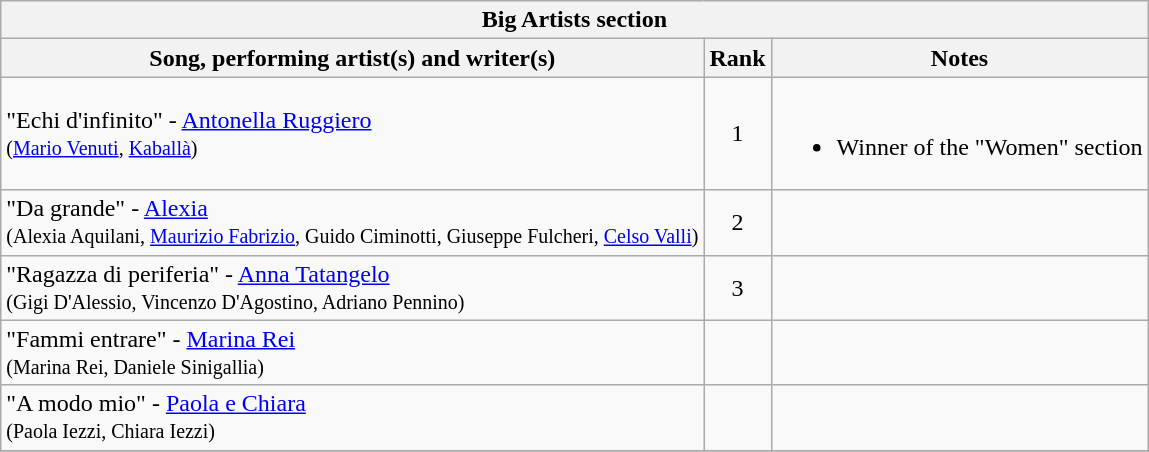<table class="plainrowheaders wikitable">
<tr>
<th colspan="3">Big Artists section </th>
</tr>
<tr>
<th>Song, performing artist(s) and writer(s)</th>
<th>Rank</th>
<th>Notes</th>
</tr>
<tr>
<td>"Echi d'infinito" - <a href='#'>Antonella Ruggiero</a><br><small> 	 	(<a href='#'>Mario Venuti</a>, <a href='#'>Kaballà</a>)</small></td>
<td align="center">1</td>
<td><br><ul><li>Winner of the "Women" section</li></ul></td>
</tr>
<tr>
<td>"Da grande" - <a href='#'>Alexia</a><br><small> 	(Alexia Aquilani, <a href='#'>Maurizio Fabrizio</a>, Guido Ciminotti, Giuseppe Fulcheri, <a href='#'>Celso Valli</a>)	</small></td>
<td align="center">2</td>
<td></td>
</tr>
<tr>
<td>"Ragazza di periferia" - <a href='#'>Anna Tatangelo</a><br><small> 	(Gigi D'Alessio, Vincenzo D'Agostino, Adriano Pennino) 	</small></td>
<td align="center">3</td>
<td></td>
</tr>
<tr>
<td>"Fammi entrare" -  <a href='#'>Marina Rei</a><br> <small> 	 	(Marina Rei, Daniele Sinigallia) 	</small></td>
<td></td>
<td></td>
</tr>
<tr>
<td>"A modo mio" -  <a href='#'>Paola e Chiara</a><br> <small> 	 	(Paola Iezzi, Chiara Iezzi) 	</small></td>
<td></td>
<td></td>
</tr>
<tr>
</tr>
</table>
